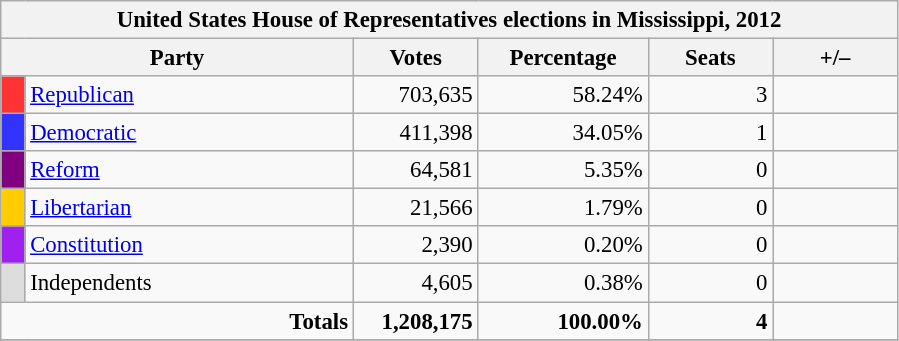<table class="wikitable" style="font-size: 95%;">
<tr>
<th colspan="6">United States House of Representatives elections in Mississippi, 2012</th>
</tr>
<tr>
<th colspan=2 style="width: 15em">Party</th>
<th style="width: 5em">Votes</th>
<th style="width: 7em">Percentage</th>
<th style="width: 5em">Seats</th>
<th style="width: 5em">+/–</th>
</tr>
<tr>
<th style="background-color:#FF3333; width: 3px"></th>
<td style="width: 130px"><a href='#'>Republican</a></td>
<td align="right">703,635</td>
<td align="right">58.24%</td>
<td align="right">3</td>
<td align="right"></td>
</tr>
<tr>
<th style="background-color:#3333FF; width: 3px"></th>
<td style="width: 130px"><a href='#'>Democratic</a></td>
<td align="right">411,398</td>
<td align="right">34.05%</td>
<td align="right">1</td>
<td align="right"></td>
</tr>
<tr>
<th style="background-color:#800080; width: 3px"></th>
<td style="width: 130px"><a href='#'>Reform</a></td>
<td align="right">64,581</td>
<td align="right">5.35%</td>
<td align="right">0</td>
<td align="right"></td>
</tr>
<tr>
<th style="background-color:#FFCC00; width: 3px"></th>
<td style="width: 130px"><a href='#'>Libertarian</a></td>
<td align="right">21,566</td>
<td align="right">1.79%</td>
<td align="right">0</td>
<td align="right"></td>
</tr>
<tr>
<th style="background-color:#A020F0; width: 3px"></th>
<td style="width: 130px"><a href='#'>Constitution</a></td>
<td align="right">2,390</td>
<td align="right">0.20%</td>
<td align="right">0</td>
<td align="right"></td>
</tr>
<tr>
<th style="background-color:#DDDDDD; width: 3px"></th>
<td style="width: 130px">Independents</td>
<td align="right">4,605</td>
<td align="right">0.38%</td>
<td align="right">0</td>
<td align="right"></td>
</tr>
<tr>
<td colspan="2" align="right"><strong>Totals</strong></td>
<td align="right"><strong>1,208,175</strong></td>
<td align="right"><strong>100.00%</strong></td>
<td align="right"><strong>4</strong></td>
<td align="right"><strong></strong></td>
</tr>
<tr bgcolor="#EEEEEE">
</tr>
</table>
